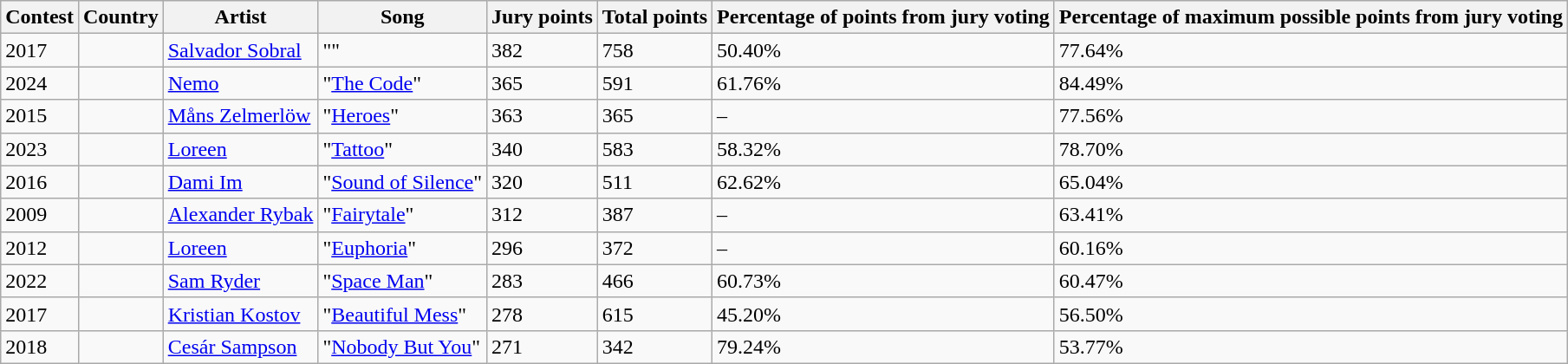<table class="wikitable sortable">
<tr>
<th scope="col">Contest</th>
<th scope="col">Country</th>
<th scope="col">Artist</th>
<th scope="col">Song</th>
<th scope="col">Jury points</th>
<th scope="col">Total points</th>
<th scope="col">Percentage of points from jury voting</th>
<th>Percentage of maximum possible points from jury voting</th>
</tr>
<tr>
<td>2017</td>
<td></td>
<td><a href='#'>Salvador Sobral</a></td>
<td>""</td>
<td>382</td>
<td>758</td>
<td>50.40%</td>
<td>77.64%</td>
</tr>
<tr>
<td>2024</td>
<td></td>
<td><a href='#'>Nemo</a></td>
<td>"<a href='#'>The Code</a>"</td>
<td>365</td>
<td>591</td>
<td>61.76%</td>
<td>84.49%</td>
</tr>
<tr>
<td>2015</td>
<td></td>
<td><a href='#'>Måns Zelmerlöw</a></td>
<td>"<a href='#'>Heroes</a>"</td>
<td>363</td>
<td>365</td>
<td>–</td>
<td>77.56%</td>
</tr>
<tr>
<td>2023</td>
<td></td>
<td><a href='#'>Loreen</a></td>
<td>"<a href='#'>Tattoo</a>"</td>
<td>340</td>
<td>583</td>
<td>58.32%</td>
<td>78.70%</td>
</tr>
<tr>
<td>2016</td>
<td></td>
<td><a href='#'>Dami Im</a></td>
<td>"<a href='#'>Sound of Silence</a>"</td>
<td>320</td>
<td>511</td>
<td>62.62%</td>
<td>65.04%</td>
</tr>
<tr>
<td>2009</td>
<td></td>
<td><a href='#'>Alexander Rybak</a></td>
<td>"<a href='#'>Fairytale</a>"</td>
<td>312</td>
<td>387</td>
<td>–</td>
<td>63.41%</td>
</tr>
<tr>
<td>2012</td>
<td></td>
<td><a href='#'>Loreen</a></td>
<td>"<a href='#'>Euphoria</a>"</td>
<td>296</td>
<td>372</td>
<td>–</td>
<td>60.16%</td>
</tr>
<tr>
<td>2022</td>
<td></td>
<td><a href='#'>Sam Ryder</a></td>
<td>"<a href='#'>Space Man</a>"</td>
<td>283</td>
<td>466</td>
<td>60.73%</td>
<td>60.47%</td>
</tr>
<tr>
<td>2017</td>
<td></td>
<td><a href='#'>Kristian Kostov</a></td>
<td>"<a href='#'>Beautiful Mess</a>"</td>
<td>278</td>
<td>615</td>
<td>45.20%</td>
<td>56.50%</td>
</tr>
<tr>
<td>2018</td>
<td></td>
<td><a href='#'>Cesár Sampson</a></td>
<td>"<a href='#'>Nobody But You</a>"</td>
<td>271</td>
<td>342</td>
<td>79.24%</td>
<td>53.77%</td>
</tr>
</table>
